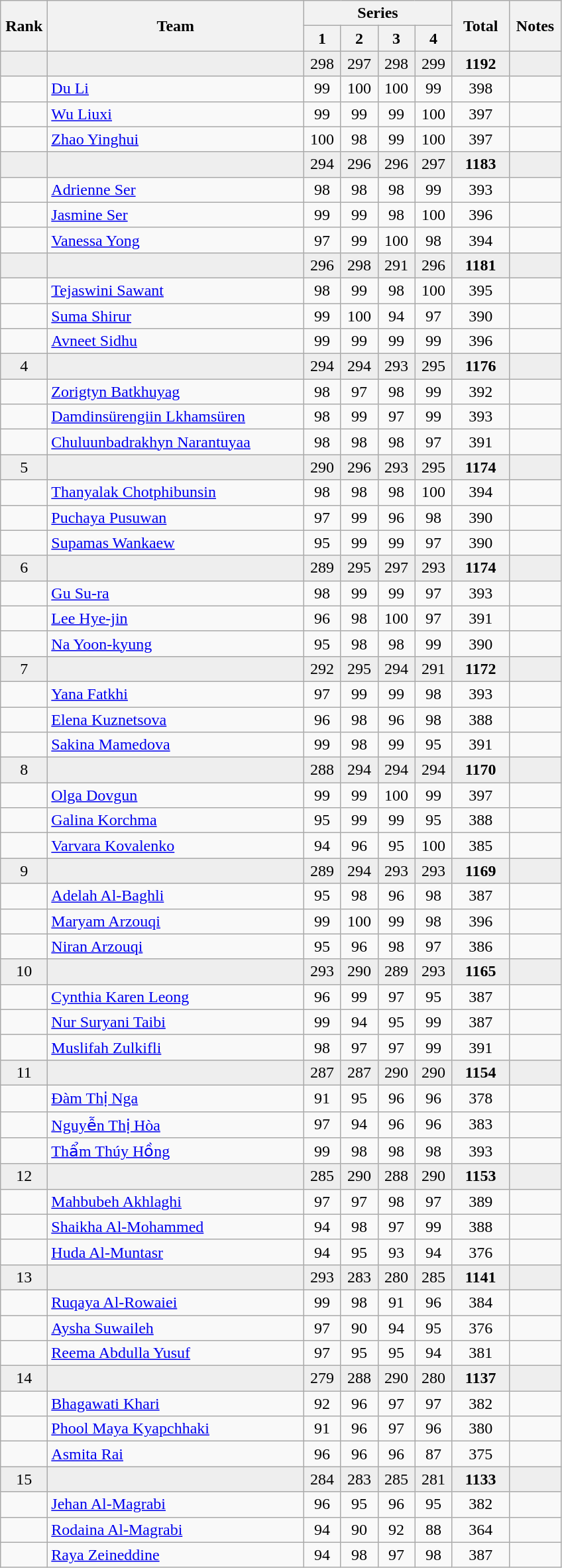<table class="wikitable" style="text-align:center">
<tr>
<th rowspan=2 width=40>Rank</th>
<th rowspan=2 width=250>Team</th>
<th colspan=4>Series</th>
<th rowspan=2 width=50>Total</th>
<th rowspan=2 width=45>Notes</th>
</tr>
<tr>
<th width=30>1</th>
<th width=30>2</th>
<th width=30>3</th>
<th width=30>4</th>
</tr>
<tr bgcolor=eeeeee>
<td></td>
<td align=left></td>
<td>298</td>
<td>297</td>
<td>298</td>
<td>299</td>
<td><strong>1192</strong></td>
<td></td>
</tr>
<tr>
<td></td>
<td align=left><a href='#'>Du Li</a></td>
<td>99</td>
<td>100</td>
<td>100</td>
<td>99</td>
<td>398</td>
<td></td>
</tr>
<tr>
<td></td>
<td align=left><a href='#'>Wu Liuxi</a></td>
<td>99</td>
<td>99</td>
<td>99</td>
<td>100</td>
<td>397</td>
<td></td>
</tr>
<tr>
<td></td>
<td align=left><a href='#'>Zhao Yinghui</a></td>
<td>100</td>
<td>98</td>
<td>99</td>
<td>100</td>
<td>397</td>
<td></td>
</tr>
<tr bgcolor=eeeeee>
<td></td>
<td align=left></td>
<td>294</td>
<td>296</td>
<td>296</td>
<td>297</td>
<td><strong>1183</strong></td>
<td></td>
</tr>
<tr>
<td></td>
<td align=left><a href='#'>Adrienne Ser</a></td>
<td>98</td>
<td>98</td>
<td>98</td>
<td>99</td>
<td>393</td>
<td></td>
</tr>
<tr>
<td></td>
<td align=left><a href='#'>Jasmine Ser</a></td>
<td>99</td>
<td>99</td>
<td>98</td>
<td>100</td>
<td>396</td>
<td></td>
</tr>
<tr>
<td></td>
<td align=left><a href='#'>Vanessa Yong</a></td>
<td>97</td>
<td>99</td>
<td>100</td>
<td>98</td>
<td>394</td>
<td></td>
</tr>
<tr bgcolor=eeeeee>
<td></td>
<td align=left></td>
<td>296</td>
<td>298</td>
<td>291</td>
<td>296</td>
<td><strong>1181</strong></td>
<td></td>
</tr>
<tr>
<td></td>
<td align=left><a href='#'>Tejaswini Sawant</a></td>
<td>98</td>
<td>99</td>
<td>98</td>
<td>100</td>
<td>395</td>
<td></td>
</tr>
<tr>
<td></td>
<td align=left><a href='#'>Suma Shirur</a></td>
<td>99</td>
<td>100</td>
<td>94</td>
<td>97</td>
<td>390</td>
<td></td>
</tr>
<tr>
<td></td>
<td align=left><a href='#'>Avneet Sidhu</a></td>
<td>99</td>
<td>99</td>
<td>99</td>
<td>99</td>
<td>396</td>
<td></td>
</tr>
<tr bgcolor=eeeeee>
<td>4</td>
<td align=left></td>
<td>294</td>
<td>294</td>
<td>293</td>
<td>295</td>
<td><strong>1176</strong></td>
<td></td>
</tr>
<tr>
<td></td>
<td align=left><a href='#'>Zorigtyn Batkhuyag</a></td>
<td>98</td>
<td>97</td>
<td>98</td>
<td>99</td>
<td>392</td>
<td></td>
</tr>
<tr>
<td></td>
<td align=left><a href='#'>Damdinsürengiin Lkhamsüren</a></td>
<td>98</td>
<td>99</td>
<td>97</td>
<td>99</td>
<td>393</td>
<td></td>
</tr>
<tr>
<td></td>
<td align=left><a href='#'>Chuluunbadrakhyn Narantuyaa</a></td>
<td>98</td>
<td>98</td>
<td>98</td>
<td>97</td>
<td>391</td>
<td></td>
</tr>
<tr bgcolor=eeeeee>
<td>5</td>
<td align=left></td>
<td>290</td>
<td>296</td>
<td>293</td>
<td>295</td>
<td><strong>1174</strong></td>
<td></td>
</tr>
<tr>
<td></td>
<td align=left><a href='#'>Thanyalak Chotphibunsin</a></td>
<td>98</td>
<td>98</td>
<td>98</td>
<td>100</td>
<td>394</td>
<td></td>
</tr>
<tr>
<td></td>
<td align=left><a href='#'>Puchaya Pusuwan</a></td>
<td>97</td>
<td>99</td>
<td>96</td>
<td>98</td>
<td>390</td>
<td></td>
</tr>
<tr>
<td></td>
<td align=left><a href='#'>Supamas Wankaew</a></td>
<td>95</td>
<td>99</td>
<td>99</td>
<td>97</td>
<td>390</td>
<td></td>
</tr>
<tr bgcolor=eeeeee>
<td>6</td>
<td align=left></td>
<td>289</td>
<td>295</td>
<td>297</td>
<td>293</td>
<td><strong>1174</strong></td>
<td></td>
</tr>
<tr>
<td></td>
<td align=left><a href='#'>Gu Su-ra</a></td>
<td>98</td>
<td>99</td>
<td>99</td>
<td>97</td>
<td>393</td>
<td></td>
</tr>
<tr>
<td></td>
<td align=left><a href='#'>Lee Hye-jin</a></td>
<td>96</td>
<td>98</td>
<td>100</td>
<td>97</td>
<td>391</td>
<td></td>
</tr>
<tr>
<td></td>
<td align=left><a href='#'>Na Yoon-kyung</a></td>
<td>95</td>
<td>98</td>
<td>98</td>
<td>99</td>
<td>390</td>
<td></td>
</tr>
<tr bgcolor=eeeeee>
<td>7</td>
<td align=left></td>
<td>292</td>
<td>295</td>
<td>294</td>
<td>291</td>
<td><strong>1172</strong></td>
<td></td>
</tr>
<tr>
<td></td>
<td align=left><a href='#'>Yana Fatkhi</a></td>
<td>97</td>
<td>99</td>
<td>99</td>
<td>98</td>
<td>393</td>
<td></td>
</tr>
<tr>
<td></td>
<td align=left><a href='#'>Elena Kuznetsova</a></td>
<td>96</td>
<td>98</td>
<td>96</td>
<td>98</td>
<td>388</td>
<td></td>
</tr>
<tr>
<td></td>
<td align=left><a href='#'>Sakina Mamedova</a></td>
<td>99</td>
<td>98</td>
<td>99</td>
<td>95</td>
<td>391</td>
<td></td>
</tr>
<tr bgcolor=eeeeee>
<td>8</td>
<td align=left></td>
<td>288</td>
<td>294</td>
<td>294</td>
<td>294</td>
<td><strong>1170</strong></td>
<td></td>
</tr>
<tr>
<td></td>
<td align=left><a href='#'>Olga Dovgun</a></td>
<td>99</td>
<td>99</td>
<td>100</td>
<td>99</td>
<td>397</td>
<td></td>
</tr>
<tr>
<td></td>
<td align=left><a href='#'>Galina Korchma</a></td>
<td>95</td>
<td>99</td>
<td>99</td>
<td>95</td>
<td>388</td>
<td></td>
</tr>
<tr>
<td></td>
<td align=left><a href='#'>Varvara Kovalenko</a></td>
<td>94</td>
<td>96</td>
<td>95</td>
<td>100</td>
<td>385</td>
<td></td>
</tr>
<tr bgcolor=eeeeee>
<td>9</td>
<td align=left></td>
<td>289</td>
<td>294</td>
<td>293</td>
<td>293</td>
<td><strong>1169</strong></td>
<td></td>
</tr>
<tr>
<td></td>
<td align=left><a href='#'>Adelah Al-Baghli</a></td>
<td>95</td>
<td>98</td>
<td>96</td>
<td>98</td>
<td>387</td>
<td></td>
</tr>
<tr>
<td></td>
<td align=left><a href='#'>Maryam Arzouqi</a></td>
<td>99</td>
<td>100</td>
<td>99</td>
<td>98</td>
<td>396</td>
<td></td>
</tr>
<tr>
<td></td>
<td align=left><a href='#'>Niran Arzouqi</a></td>
<td>95</td>
<td>96</td>
<td>98</td>
<td>97</td>
<td>386</td>
<td></td>
</tr>
<tr bgcolor=eeeeee>
<td>10</td>
<td align=left></td>
<td>293</td>
<td>290</td>
<td>289</td>
<td>293</td>
<td><strong>1165</strong></td>
<td></td>
</tr>
<tr>
<td></td>
<td align=left><a href='#'>Cynthia Karen Leong</a></td>
<td>96</td>
<td>99</td>
<td>97</td>
<td>95</td>
<td>387</td>
<td></td>
</tr>
<tr>
<td></td>
<td align=left><a href='#'>Nur Suryani Taibi</a></td>
<td>99</td>
<td>94</td>
<td>95</td>
<td>99</td>
<td>387</td>
<td></td>
</tr>
<tr>
<td></td>
<td align=left><a href='#'>Muslifah Zulkifli</a></td>
<td>98</td>
<td>97</td>
<td>97</td>
<td>99</td>
<td>391</td>
<td></td>
</tr>
<tr bgcolor=eeeeee>
<td>11</td>
<td align=left></td>
<td>287</td>
<td>287</td>
<td>290</td>
<td>290</td>
<td><strong>1154</strong></td>
<td></td>
</tr>
<tr>
<td></td>
<td align=left><a href='#'>Đàm Thị Nga</a></td>
<td>91</td>
<td>95</td>
<td>96</td>
<td>96</td>
<td>378</td>
<td></td>
</tr>
<tr>
<td></td>
<td align=left><a href='#'>Nguyễn Thị Hòa</a></td>
<td>97</td>
<td>94</td>
<td>96</td>
<td>96</td>
<td>383</td>
<td></td>
</tr>
<tr>
<td></td>
<td align=left><a href='#'>Thẩm Thúy Hồng</a></td>
<td>99</td>
<td>98</td>
<td>98</td>
<td>98</td>
<td>393</td>
<td></td>
</tr>
<tr bgcolor=eeeeee>
<td>12</td>
<td align=left></td>
<td>285</td>
<td>290</td>
<td>288</td>
<td>290</td>
<td><strong>1153</strong></td>
<td></td>
</tr>
<tr>
<td></td>
<td align=left><a href='#'>Mahbubeh Akhlaghi</a></td>
<td>97</td>
<td>97</td>
<td>98</td>
<td>97</td>
<td>389</td>
<td></td>
</tr>
<tr>
<td></td>
<td align=left><a href='#'>Shaikha Al-Mohammed</a></td>
<td>94</td>
<td>98</td>
<td>97</td>
<td>99</td>
<td>388</td>
<td></td>
</tr>
<tr>
<td></td>
<td align=left><a href='#'>Huda Al-Muntasr</a></td>
<td>94</td>
<td>95</td>
<td>93</td>
<td>94</td>
<td>376</td>
<td></td>
</tr>
<tr bgcolor=eeeeee>
<td>13</td>
<td align=left></td>
<td>293</td>
<td>283</td>
<td>280</td>
<td>285</td>
<td><strong>1141</strong></td>
<td></td>
</tr>
<tr>
<td></td>
<td align=left><a href='#'>Ruqaya Al-Rowaiei</a></td>
<td>99</td>
<td>98</td>
<td>91</td>
<td>96</td>
<td>384</td>
<td></td>
</tr>
<tr>
<td></td>
<td align=left><a href='#'>Aysha Suwaileh</a></td>
<td>97</td>
<td>90</td>
<td>94</td>
<td>95</td>
<td>376</td>
<td></td>
</tr>
<tr>
<td></td>
<td align=left><a href='#'>Reema Abdulla Yusuf</a></td>
<td>97</td>
<td>95</td>
<td>95</td>
<td>94</td>
<td>381</td>
<td></td>
</tr>
<tr bgcolor=eeeeee>
<td>14</td>
<td align=left></td>
<td>279</td>
<td>288</td>
<td>290</td>
<td>280</td>
<td><strong>1137</strong></td>
<td></td>
</tr>
<tr>
<td></td>
<td align=left><a href='#'>Bhagawati Khari</a></td>
<td>92</td>
<td>96</td>
<td>97</td>
<td>97</td>
<td>382</td>
<td></td>
</tr>
<tr>
<td></td>
<td align=left><a href='#'>Phool Maya Kyapchhaki</a></td>
<td>91</td>
<td>96</td>
<td>97</td>
<td>96</td>
<td>380</td>
<td></td>
</tr>
<tr>
<td></td>
<td align=left><a href='#'>Asmita Rai</a></td>
<td>96</td>
<td>96</td>
<td>96</td>
<td>87</td>
<td>375</td>
<td></td>
</tr>
<tr bgcolor=eeeeee>
<td>15</td>
<td align=left></td>
<td>284</td>
<td>283</td>
<td>285</td>
<td>281</td>
<td><strong>1133</strong></td>
<td></td>
</tr>
<tr>
<td></td>
<td align=left><a href='#'>Jehan Al-Magrabi</a></td>
<td>96</td>
<td>95</td>
<td>96</td>
<td>95</td>
<td>382</td>
<td></td>
</tr>
<tr>
<td></td>
<td align=left><a href='#'>Rodaina Al-Magrabi</a></td>
<td>94</td>
<td>90</td>
<td>92</td>
<td>88</td>
<td>364</td>
<td></td>
</tr>
<tr>
<td></td>
<td align=left><a href='#'>Raya Zeineddine</a></td>
<td>94</td>
<td>98</td>
<td>97</td>
<td>98</td>
<td>387</td>
<td></td>
</tr>
</table>
